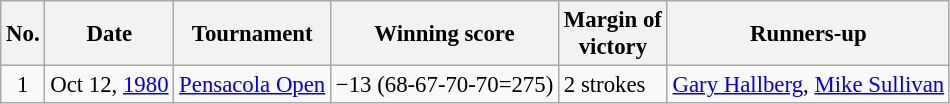<table class="wikitable" style="font-size:95%;">
<tr>
<th>No.</th>
<th>Date</th>
<th>Tournament</th>
<th>Winning score</th>
<th>Margin of<br>victory</th>
<th>Runners-up</th>
</tr>
<tr>
<td align=center>1</td>
<td>Oct 12, <a href='#'>1980</a></td>
<td><a href='#'>Pensacola Open</a></td>
<td>−13 (68-67-70-70=275)</td>
<td>2 strokes</td>
<td> <a href='#'>Gary Hallberg</a>,  <a href='#'>Mike Sullivan</a></td>
</tr>
</table>
